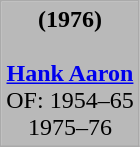<table class="wikitable" style="font-style:bold; font-size:100%; border:3px" cellpadding="2">
<tr align="center" bgcolor="b9b9b9">
<td><strong>(1976)</strong><br><br><strong><a href='#'>Hank Aaron</a></strong><br>OF: 1954–65 <br> 1975–76</td>
</tr>
<tr>
</tr>
</table>
